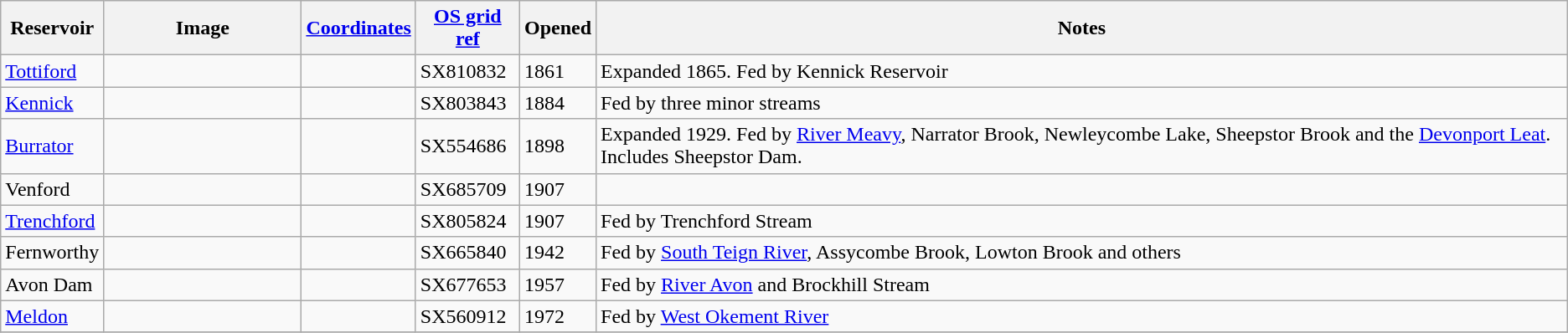<table class="wikitable sortable">
<tr>
<th>Reservoir</th>
<th class="unsortable" align="center" width="150px">Image</th>
<th><a href='#'>Coordinates</a></th>
<th><a href='#'>OS grid ref</a></th>
<th>Opened</th>
<th>Notes</th>
</tr>
<tr>
<td><a href='#'>Tottiford</a></td>
<td></td>
<td></td>
<td>SX810832</td>
<td>1861</td>
<td>Expanded 1865. Fed by Kennick Reservoir</td>
</tr>
<tr>
<td><a href='#'>Kennick</a></td>
<td></td>
<td></td>
<td>SX803843</td>
<td>1884</td>
<td>Fed by three minor streams</td>
</tr>
<tr>
<td><a href='#'>Burrator</a></td>
<td></td>
<td></td>
<td>SX554686</td>
<td>1898</td>
<td>Expanded 1929. Fed by <a href='#'>River Meavy</a>, Narrator Brook, Newleycombe Lake, Sheepstor Brook and the <a href='#'>Devonport Leat</a>. Includes Sheepstor Dam.</td>
</tr>
<tr>
<td>Venford</td>
<td></td>
<td></td>
<td>SX685709</td>
<td>1907</td>
<td></td>
</tr>
<tr>
<td><a href='#'>Trenchford</a></td>
<td></td>
<td></td>
<td>SX805824</td>
<td>1907</td>
<td>Fed by Trenchford Stream</td>
</tr>
<tr>
<td>Fernworthy</td>
<td></td>
<td></td>
<td>SX665840</td>
<td>1942</td>
<td>Fed by <a href='#'>South Teign River</a>, Assycombe Brook, Lowton Brook and others</td>
</tr>
<tr>
<td>Avon Dam</td>
<td></td>
<td></td>
<td>SX677653</td>
<td>1957</td>
<td>Fed by <a href='#'>River Avon</a> and Brockhill Stream</td>
</tr>
<tr>
<td><a href='#'>Meldon</a></td>
<td></td>
<td></td>
<td>SX560912</td>
<td>1972</td>
<td>Fed by <a href='#'>West Okement River</a></td>
</tr>
<tr>
</tr>
</table>
